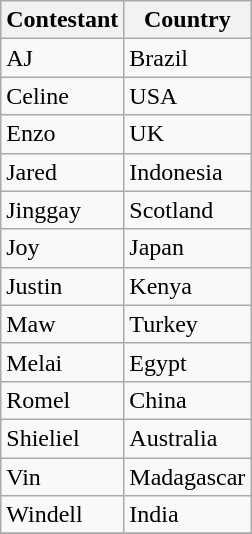<table class="wikitable" style="text-align:">
<tr>
<th>Contestant</th>
<th>Country</th>
</tr>
<tr>
<td>AJ</td>
<td>Brazil</td>
</tr>
<tr>
<td>Celine</td>
<td>USA</td>
</tr>
<tr>
<td>Enzo</td>
<td>UK</td>
</tr>
<tr>
<td>Jared</td>
<td>Indonesia</td>
</tr>
<tr>
<td>Jinggay</td>
<td>Scotland</td>
</tr>
<tr>
<td>Joy</td>
<td>Japan</td>
</tr>
<tr>
<td>Justin</td>
<td>Kenya</td>
</tr>
<tr>
<td>Maw</td>
<td>Turkey</td>
</tr>
<tr>
<td>Melai</td>
<td>Egypt</td>
</tr>
<tr>
<td>Romel</td>
<td>China</td>
</tr>
<tr>
<td>Shieliel</td>
<td>Australia</td>
</tr>
<tr>
<td>Vin</td>
<td>Madagascar</td>
</tr>
<tr>
<td>Windell</td>
<td>India</td>
</tr>
<tr>
</tr>
</table>
